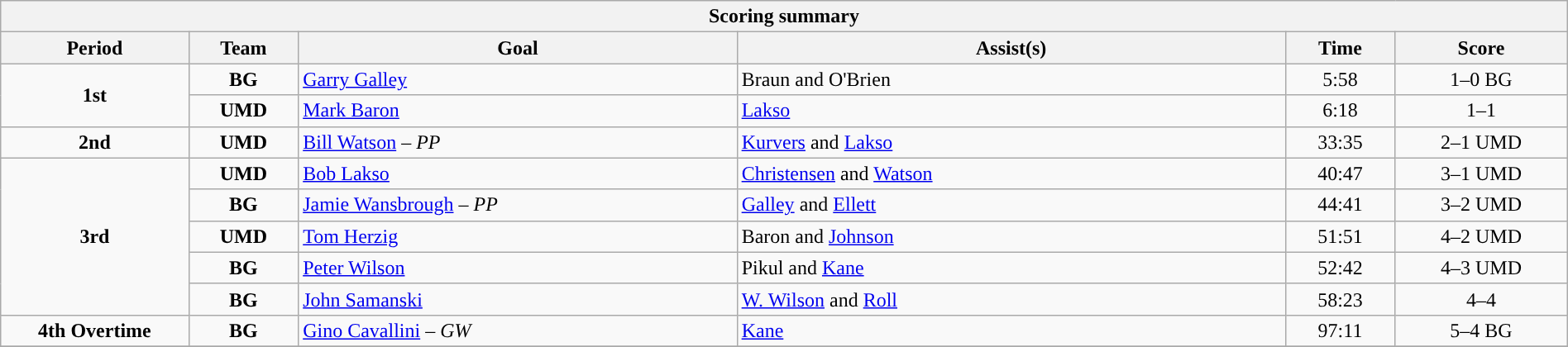<table style="width:100%;" class="wikitable">
<tr>
<th colspan=6>Scoring summary</th>
</tr>
<tr>
<th style="width:12%;">Period</th>
<th style="width:7%;">Team</th>
<th style="width:28%;">Goal</th>
<th style="width:35%;">Assist(s)</th>
<th style="width:7%;">Time</th>
<th style="width:11%;">Score</th>
</tr>
<tr>
<td style="text-align:center;" rowspan="2"><strong>1st</strong></td>
<td align=center><strong>BG</strong></td>
<td><a href='#'>Garry Galley</a></td>
<td>Braun and O'Brien</td>
<td align=center>5:58</td>
<td align=center>1–0 BG</td>
</tr>
<tr>
<td align=center><strong>UMD</strong></td>
<td><a href='#'>Mark Baron</a></td>
<td><a href='#'>Lakso</a></td>
<td align=center>6:18</td>
<td align=center>1–1</td>
</tr>
<tr>
<td style="text-align:center;" rowspan="1"><strong>2nd</strong></td>
<td align=center><strong>UMD</strong></td>
<td><a href='#'>Bill Watson</a> – <em>PP</em></td>
<td><a href='#'>Kurvers</a> and <a href='#'>Lakso</a></td>
<td align=center>33:35</td>
<td align=center>2–1 UMD</td>
</tr>
<tr>
<td style="text-align:center;" rowspan="5"><strong>3rd</strong></td>
<td align=center><strong>UMD</strong></td>
<td><a href='#'>Bob Lakso</a></td>
<td><a href='#'>Christensen</a> and <a href='#'>Watson</a></td>
<td align=center>40:47</td>
<td align=center>3–1 UMD</td>
</tr>
<tr>
<td align=center><strong>BG</strong></td>
<td><a href='#'>Jamie Wansbrough</a> – <em>PP</em></td>
<td><a href='#'>Galley</a> and <a href='#'>Ellett</a></td>
<td align=center>44:41</td>
<td align=center>3–2 UMD</td>
</tr>
<tr>
<td align=center><strong>UMD</strong></td>
<td><a href='#'>Tom Herzig</a></td>
<td>Baron and <a href='#'>Johnson</a></td>
<td align=center>51:51</td>
<td align=center>4–2 UMD</td>
</tr>
<tr>
<td align=center><strong>BG</strong></td>
<td><a href='#'>Peter Wilson</a></td>
<td>Pikul and <a href='#'>Kane</a></td>
<td align=center>52:42</td>
<td align=center>4–3 UMD</td>
</tr>
<tr>
<td align=center><strong>BG</strong></td>
<td><a href='#'>John Samanski</a></td>
<td><a href='#'>W. Wilson</a> and <a href='#'>Roll</a></td>
<td align=center>58:23</td>
<td align=center>4–4</td>
</tr>
<tr>
<td style="text-align:center;" rowspan="1"><strong>4th Overtime</strong></td>
<td align=center><strong>BG</strong></td>
<td><a href='#'>Gino Cavallini</a> – <em>GW</em></td>
<td><a href='#'>Kane</a></td>
<td align=center>97:11</td>
<td align=center>5–4 BG</td>
</tr>
<tr>
</tr>
</table>
